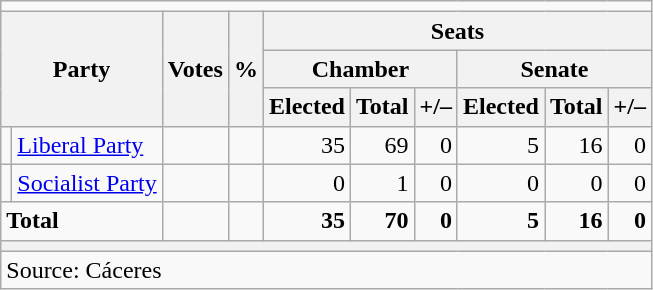<table class="wikitable sortable" style=text-align:right>
<tr>
<td colspan=10> </td>
</tr>
<tr>
<th rowspan=3 colspan=2>Party</th>
<th rowspan=3>Votes</th>
<th rowspan=3>%</th>
<th colspan=6>Seats</th>
</tr>
<tr>
<th colspan=3>Chamber</th>
<th colspan=3>Senate</th>
</tr>
<tr>
<th>Elected</th>
<th>Total</th>
<th>+/–</th>
<th>Elected</th>
<th>Total</th>
<th>+/–</th>
</tr>
<tr>
<td bgcolor=></td>
<td align=left><a href='#'>Liberal Party</a></td>
<td></td>
<td></td>
<td>35</td>
<td>69</td>
<td>0</td>
<td>5</td>
<td>16</td>
<td>0</td>
</tr>
<tr>
<td bgcolor=></td>
<td align=left><a href='#'>Socialist Party</a></td>
<td></td>
<td></td>
<td>0</td>
<td>1</td>
<td>0</td>
<td>0</td>
<td>0</td>
<td>0</td>
</tr>
<tr class=sortbottom>
<td align=left colspan=2><strong>Total</strong></td>
<td></td>
<td></td>
<td><strong>35</strong></td>
<td><strong>70</strong></td>
<td><strong>0</strong></td>
<td><strong>5</strong></td>
<td><strong>16</strong></td>
<td><strong>0</strong></td>
</tr>
<tr class=sortbottom>
<th colspan=10></th>
</tr>
<tr class=sortbottom>
<td align=left colspan=10>Source: Cáceres</td>
</tr>
</table>
